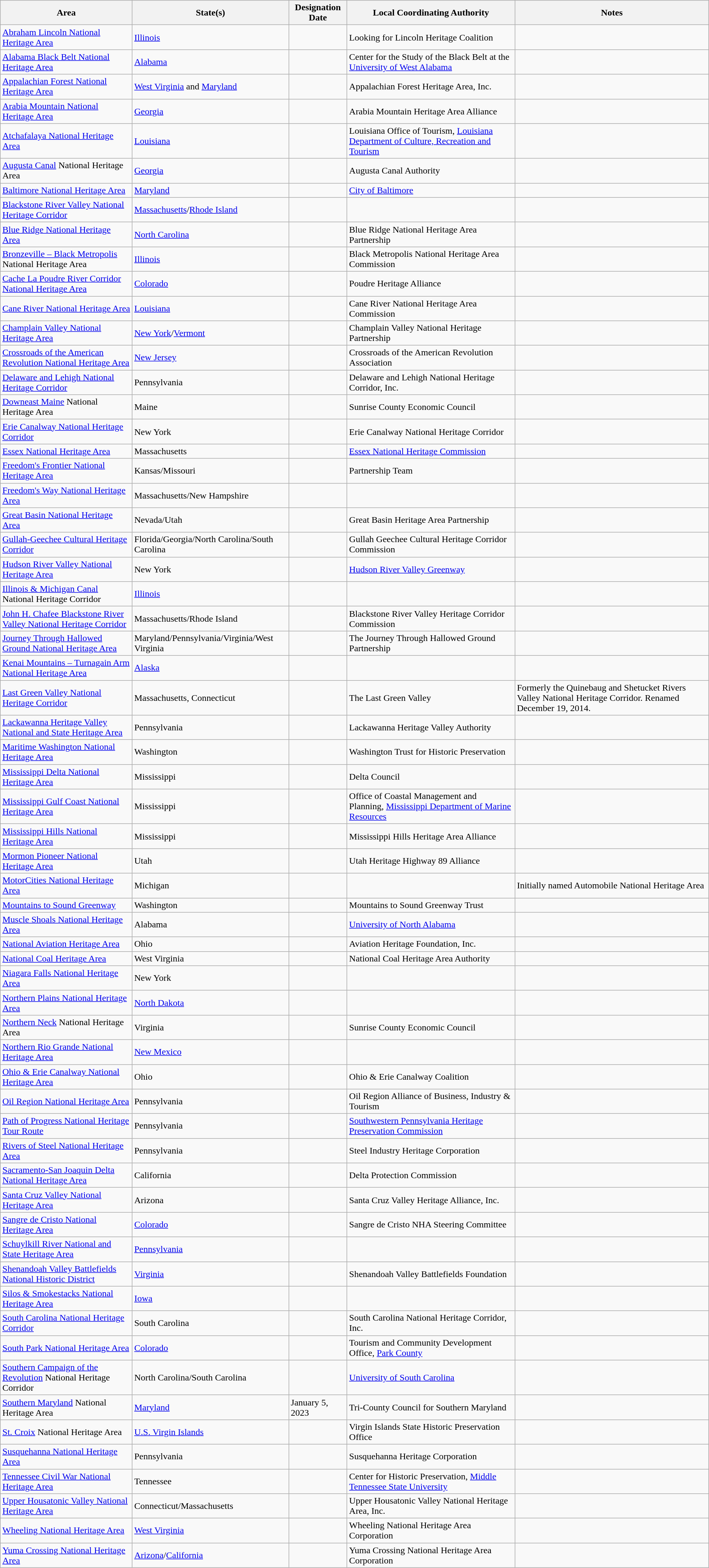<table class="wikitable sortable">
<tr>
<th>Area</th>
<th>State(s)</th>
<th>Designation Date</th>
<th>Local Coordinating Authority</th>
<th>Notes</th>
</tr>
<tr>
<td><a href='#'>Abraham Lincoln National Heritage Area</a></td>
<td><a href='#'>Illinois</a></td>
<td></td>
<td>Looking for Lincoln Heritage Coalition</td>
<td></td>
</tr>
<tr>
<td><a href='#'>Alabama Black Belt National Heritage Area</a></td>
<td><a href='#'>Alabama</a></td>
<td></td>
<td>Center for the Study of the Black Belt at the <a href='#'>University of West Alabama</a></td>
<td></td>
</tr>
<tr>
<td><a href='#'>Appalachian Forest National Heritage Area</a></td>
<td><a href='#'>West Virginia</a> and <a href='#'>Maryland</a></td>
<td></td>
<td>Appalachian Forest Heritage Area, Inc.</td>
<td></td>
</tr>
<tr>
<td><a href='#'>Arabia Mountain National Heritage Area</a></td>
<td><a href='#'>Georgia</a></td>
<td></td>
<td>Arabia Mountain Heritage Area Alliance</td>
<td></td>
</tr>
<tr>
<td><a href='#'>Atchafalaya National Heritage Area</a></td>
<td><a href='#'>Louisiana</a></td>
<td></td>
<td>Louisiana Office of Tourism, <a href='#'>Louisiana Department of Culture, Recreation and Tourism</a></td>
<td></td>
</tr>
<tr>
<td><a href='#'>Augusta Canal</a> National Heritage Area</td>
<td><a href='#'>Georgia</a></td>
<td></td>
<td>Augusta Canal Authority</td>
<td></td>
</tr>
<tr>
<td><a href='#'>Baltimore National Heritage Area</a></td>
<td><a href='#'>Maryland</a></td>
<td></td>
<td><a href='#'>City of Baltimore</a></td>
<td></td>
</tr>
<tr>
<td><a href='#'>Blackstone River Valley National Heritage Corridor</a></td>
<td><a href='#'>Massachusetts</a>/<a href='#'>Rhode Island</a></td>
<td></td>
<td></td>
<td></td>
</tr>
<tr>
<td><a href='#'>Blue Ridge National Heritage Area</a></td>
<td><a href='#'>North Carolina</a></td>
<td></td>
<td>Blue Ridge National Heritage Area Partnership</td>
<td></td>
</tr>
<tr>
<td><a href='#'>Bronzeville – Black Metropolis</a> National Heritage Area</td>
<td><a href='#'>Illinois</a></td>
<td></td>
<td>Black Metropolis National Heritage Area Commission</td>
<td></td>
</tr>
<tr>
<td><a href='#'>Cache La Poudre River Corridor National Heritage Area</a></td>
<td><a href='#'>Colorado</a></td>
<td></td>
<td>Poudre Heritage Alliance</td>
<td></td>
</tr>
<tr>
<td><a href='#'>Cane River National Heritage Area</a></td>
<td><a href='#'>Louisiana</a></td>
<td></td>
<td>Cane River National Heritage Area Commission</td>
<td></td>
</tr>
<tr>
<td><a href='#'>Champlain Valley National Heritage Area</a></td>
<td><a href='#'>New York</a>/<a href='#'>Vermont</a></td>
<td></td>
<td>Champlain Valley National Heritage Partnership</td>
<td></td>
</tr>
<tr>
<td><a href='#'>Crossroads of the American Revolution National Heritage Area</a></td>
<td><a href='#'>New Jersey</a></td>
<td></td>
<td>Crossroads of the American Revolution Association</td>
<td></td>
</tr>
<tr>
<td><a href='#'>Delaware and Lehigh National Heritage Corridor</a></td>
<td>Pennsylvania</td>
<td></td>
<td>Delaware and Lehigh National Heritage Corridor, Inc.</td>
<td></td>
</tr>
<tr>
<td><a href='#'>Downeast Maine</a> National Heritage Area</td>
<td>Maine</td>
<td></td>
<td>Sunrise County Economic Council</td>
<td></td>
</tr>
<tr>
<td><a href='#'>Erie Canalway National Heritage Corridor</a></td>
<td>New York</td>
<td></td>
<td>Erie Canalway National Heritage Corridor</td>
<td></td>
</tr>
<tr>
<td><a href='#'>Essex National Heritage Area</a></td>
<td>Massachusetts</td>
<td></td>
<td><a href='#'>Essex National Heritage Commission</a></td>
<td></td>
</tr>
<tr>
<td><a href='#'>Freedom's Frontier National Heritage Area</a></td>
<td>Kansas/Missouri</td>
<td></td>
<td>Partnership Team</td>
<td></td>
</tr>
<tr>
<td><a href='#'>Freedom's Way National Heritage Area</a></td>
<td>Massachusetts/New Hampshire</td>
<td></td>
<td></td>
<td></td>
</tr>
<tr>
<td><a href='#'>Great Basin National Heritage Area</a></td>
<td>Nevada/Utah</td>
<td></td>
<td>Great Basin Heritage Area Partnership</td>
<td></td>
</tr>
<tr>
<td><a href='#'>Gullah-Geechee Cultural Heritage Corridor</a></td>
<td>Florida/Georgia/North Carolina/South Carolina</td>
<td></td>
<td>Gullah Geechee Cultural Heritage Corridor Commission</td>
<td></td>
</tr>
<tr>
<td><a href='#'>Hudson River Valley National Heritage Area</a></td>
<td>New York</td>
<td></td>
<td><a href='#'>Hudson River Valley Greenway</a></td>
<td></td>
</tr>
<tr>
<td><a href='#'>Illinois & Michigan Canal</a> National Heritage Corridor</td>
<td><a href='#'>Illinois</a></td>
<td></td>
<td></td>
<td></td>
</tr>
<tr>
<td><a href='#'>John H. Chafee Blackstone River Valley National Heritage Corridor</a></td>
<td>Massachusetts/Rhode Island</td>
<td></td>
<td>Blackstone River Valley Heritage Corridor Commission</td>
<td></td>
</tr>
<tr>
<td><a href='#'>Journey Through Hallowed Ground National Heritage Area</a></td>
<td>Maryland/Pennsylvania/Virginia/West Virginia</td>
<td></td>
<td>The Journey Through Hallowed Ground Partnership</td>
<td></td>
</tr>
<tr>
<td><a href='#'>Kenai Mountains – Turnagain Arm National Heritage Area</a></td>
<td><a href='#'>Alaska</a></td>
<td></td>
<td></td>
<td></td>
</tr>
<tr>
<td><a href='#'>Last Green Valley National Heritage Corridor</a></td>
<td>Massachusetts, Connecticut</td>
<td></td>
<td>The Last Green Valley</td>
<td>Formerly the Quinebaug and Shetucket Rivers Valley National Heritage Corridor. Renamed December 19, 2014.</td>
</tr>
<tr>
<td><a href='#'>Lackawanna Heritage Valley National and State Heritage Area</a></td>
<td>Pennsylvania</td>
<td></td>
<td>Lackawanna Heritage Valley Authority</td>
<td></td>
</tr>
<tr>
<td><a href='#'>Maritime Washington National Heritage Area</a></td>
<td>Washington</td>
<td></td>
<td>Washington Trust for Historic Preservation</td>
<td></td>
</tr>
<tr>
<td><a href='#'>Mississippi Delta National Heritage Area</a></td>
<td>Mississippi</td>
<td></td>
<td>Delta Council</td>
<td></td>
</tr>
<tr>
<td><a href='#'>Mississippi Gulf Coast National Heritage Area</a></td>
<td>Mississippi</td>
<td></td>
<td>Office of Coastal Management and Planning, <a href='#'>Mississippi Department of Marine Resources</a></td>
<td></td>
</tr>
<tr>
<td><a href='#'>Mississippi Hills National Heritage Area</a></td>
<td>Mississippi</td>
<td></td>
<td>Mississippi Hills Heritage Area Alliance</td>
<td></td>
</tr>
<tr>
<td><a href='#'>Mormon Pioneer National Heritage Area</a></td>
<td>Utah</td>
<td></td>
<td>Utah Heritage Highway 89 Alliance</td>
<td></td>
</tr>
<tr>
<td><a href='#'>MotorCities National Heritage Area</a></td>
<td>Michigan</td>
<td></td>
<td></td>
<td>Initially named Automobile National Heritage Area</td>
</tr>
<tr>
<td><a href='#'>Mountains to Sound Greenway</a></td>
<td>Washington</td>
<td></td>
<td>Mountains to Sound Greenway Trust</td>
<td></td>
</tr>
<tr>
<td><a href='#'>Muscle Shoals National Heritage Area</a></td>
<td>Alabama</td>
<td></td>
<td><a href='#'>University of North Alabama</a></td>
<td></td>
</tr>
<tr>
<td><a href='#'>National Aviation Heritage Area</a></td>
<td>Ohio</td>
<td></td>
<td>Aviation Heritage Foundation, Inc.</td>
<td></td>
</tr>
<tr>
<td><a href='#'>National Coal Heritage Area</a></td>
<td>West Virginia</td>
<td></td>
<td>National Coal Heritage Area Authority</td>
<td></td>
</tr>
<tr>
<td><a href='#'>Niagara Falls National Heritage Area</a></td>
<td>New York</td>
<td></td>
<td></td>
<td></td>
</tr>
<tr>
<td><a href='#'>Northern Plains National Heritage Area</a></td>
<td><a href='#'>North Dakota</a></td>
<td></td>
<td></td>
<td></td>
</tr>
<tr>
<td><a href='#'>Northern Neck</a> National Heritage Area</td>
<td>Virginia</td>
<td></td>
<td>Sunrise County Economic Council</td>
<td></td>
</tr>
<tr>
<td><a href='#'>Northern Rio Grande National Heritage Area</a></td>
<td><a href='#'>New Mexico</a></td>
<td></td>
<td></td>
<td></td>
</tr>
<tr>
<td><a href='#'>Ohio & Erie Canalway National Heritage Area</a></td>
<td>Ohio</td>
<td></td>
<td>Ohio & Erie Canalway Coalition</td>
<td></td>
</tr>
<tr>
<td><a href='#'>Oil Region National Heritage Area</a></td>
<td>Pennsylvania</td>
<td></td>
<td>Oil Region Alliance of Business, Industry & Tourism</td>
<td></td>
</tr>
<tr>
<td><a href='#'>Path of Progress National Heritage Tour Route</a></td>
<td>Pennsylvania</td>
<td></td>
<td><a href='#'>Southwestern Pennsylvania Heritage Preservation Commission</a></td>
<td></td>
</tr>
<tr>
<td><a href='#'>Rivers of Steel National Heritage Area</a></td>
<td>Pennsylvania</td>
<td></td>
<td>Steel Industry Heritage Corporation</td>
<td></td>
</tr>
<tr>
<td><a href='#'>Sacramento-San Joaquin Delta National Heritage Area</a></td>
<td>California</td>
<td></td>
<td>Delta Protection Commission</td>
<td></td>
</tr>
<tr>
<td><a href='#'>Santa Cruz Valley National Heritage Area</a></td>
<td>Arizona</td>
<td></td>
<td>Santa Cruz Valley Heritage Alliance, Inc.</td>
<td></td>
</tr>
<tr>
<td><a href='#'>Sangre de Cristo National Heritage Area</a></td>
<td><a href='#'>Colorado</a></td>
<td></td>
<td>Sangre de Cristo NHA Steering Committee</td>
<td></td>
</tr>
<tr>
<td><a href='#'>Schuylkill River National and State Heritage Area</a></td>
<td><a href='#'>Pennsylvania</a></td>
<td></td>
<td></td>
<td></td>
</tr>
<tr>
<td><a href='#'>Shenandoah Valley Battlefields National Historic District</a></td>
<td><a href='#'>Virginia</a></td>
<td></td>
<td>Shenandoah Valley Battlefields Foundation</td>
<td></td>
</tr>
<tr>
<td><a href='#'>Silos & Smokestacks National Heritage Area</a></td>
<td><a href='#'>Iowa</a></td>
<td></td>
<td></td>
<td></td>
</tr>
<tr>
<td><a href='#'>South Carolina National Heritage Corridor</a></td>
<td>South Carolina</td>
<td></td>
<td>South Carolina National Heritage Corridor, Inc.</td>
<td></td>
</tr>
<tr>
<td><a href='#'>South Park National Heritage Area</a></td>
<td><a href='#'>Colorado</a></td>
<td></td>
<td>Tourism and Community Development Office, <a href='#'>Park County</a></td>
<td></td>
</tr>
<tr>
<td><a href='#'>Southern Campaign of the Revolution</a> National Heritage Corridor</td>
<td>North Carolina/South Carolina</td>
<td></td>
<td><a href='#'>University of South Carolina</a></td>
<td></td>
</tr>
<tr>
<td><a href='#'>Southern Maryland</a> National Heritage Area</td>
<td><a href='#'>Maryland</a></td>
<td>January 5, 2023</td>
<td>Tri-County Council for Southern Maryland</td>
<td></td>
</tr>
<tr>
<td><a href='#'>St. Croix</a> National Heritage Area</td>
<td><a href='#'>U.S. Virgin Islands</a></td>
<td></td>
<td>Virgin Islands State Historic Preservation Office</td>
<td></td>
</tr>
<tr>
<td><a href='#'>Susquehanna National Heritage Area</a></td>
<td>Pennsylvania</td>
<td></td>
<td>Susquehanna Heritage Corporation</td>
<td></td>
</tr>
<tr>
<td><a href='#'>Tennessee Civil War National Heritage Area</a></td>
<td>Tennessee</td>
<td></td>
<td>Center for Historic Preservation, <a href='#'>Middle Tennessee State University</a></td>
<td></td>
</tr>
<tr>
<td><a href='#'>Upper Housatonic Valley National Heritage Area</a></td>
<td>Connecticut/Massachusetts</td>
<td></td>
<td>Upper Housatonic Valley National Heritage Area, Inc.</td>
<td></td>
</tr>
<tr>
<td><a href='#'>Wheeling National Heritage Area</a></td>
<td><a href='#'>West Virginia</a></td>
<td></td>
<td>Wheeling National Heritage Area Corporation</td>
<td></td>
</tr>
<tr>
<td><a href='#'>Yuma Crossing National Heritage Area</a></td>
<td><a href='#'>Arizona</a>/<a href='#'>California</a></td>
<td></td>
<td>Yuma Crossing National Heritage Area Corporation</td>
<td></td>
</tr>
</table>
